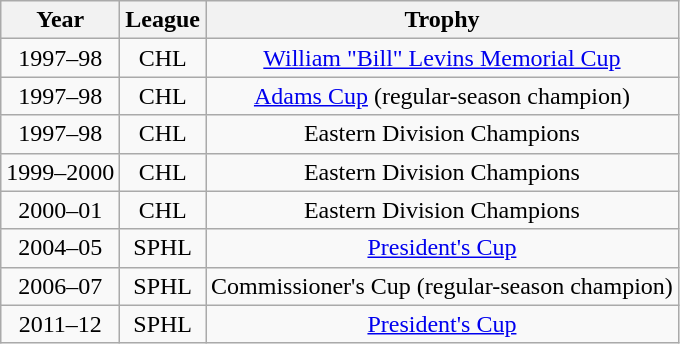<table class="wikitable" style="text-align:center;">
<tr>
<th>Year</th>
<th>League</th>
<th>Trophy</th>
</tr>
<tr>
<td>1997–98</td>
<td style="text-align:center;">CHL</td>
<td><a href='#'>William "Bill" Levins Memorial Cup</a></td>
</tr>
<tr>
<td>1997–98</td>
<td style="text-align:center;">CHL</td>
<td><a href='#'>Adams Cup</a> (regular-season champion)</td>
</tr>
<tr>
<td>1997–98</td>
<td style="text-align:center;">CHL</td>
<td>Eastern Division Champions</td>
</tr>
<tr>
<td>1999–2000</td>
<td style="text-align:center;">CHL</td>
<td>Eastern Division Champions</td>
</tr>
<tr>
<td>2000–01</td>
<td style="text-align:center;">CHL</td>
<td>Eastern Division Champions</td>
</tr>
<tr>
<td>2004–05</td>
<td style="text-align:center;">SPHL</td>
<td><a href='#'>President's Cup</a></td>
</tr>
<tr>
<td>2006–07</td>
<td style="text-align:center;">SPHL</td>
<td>Commissioner's Cup (regular-season champion)</td>
</tr>
<tr>
<td>2011–12</td>
<td style="text-align:center;">SPHL</td>
<td><a href='#'>President's Cup</a></td>
</tr>
</table>
